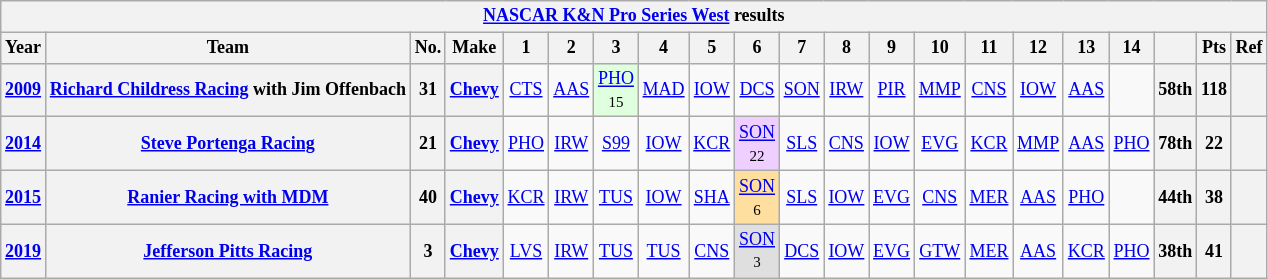<table class="wikitable" style="text-align:center; font-size:75%">
<tr>
<th colspan=21><a href='#'>NASCAR K&N Pro Series West</a> results</th>
</tr>
<tr>
<th>Year</th>
<th>Team</th>
<th>No.</th>
<th>Make</th>
<th>1</th>
<th>2</th>
<th>3</th>
<th>4</th>
<th>5</th>
<th>6</th>
<th>7</th>
<th>8</th>
<th>9</th>
<th>10</th>
<th>11</th>
<th>12</th>
<th>13</th>
<th>14</th>
<th></th>
<th>Pts</th>
<th>Ref</th>
</tr>
<tr>
<th><a href='#'>2009</a></th>
<th><a href='#'>Richard Childress Racing</a> with Jim Offenbach</th>
<th>31</th>
<th><a href='#'>Chevy</a></th>
<td><a href='#'>CTS</a></td>
<td><a href='#'>AAS</a></td>
<td style="background:#DFFFDF;"><a href='#'>PHO</a><br><small>15</small></td>
<td><a href='#'>MAD</a></td>
<td><a href='#'>IOW</a></td>
<td><a href='#'>DCS</a></td>
<td><a href='#'>SON</a></td>
<td><a href='#'>IRW</a></td>
<td><a href='#'>PIR</a></td>
<td><a href='#'>MMP</a></td>
<td><a href='#'>CNS</a></td>
<td><a href='#'>IOW</a></td>
<td><a href='#'>AAS</a></td>
<td></td>
<th>58th</th>
<th>118</th>
<th></th>
</tr>
<tr>
<th><a href='#'>2014</a></th>
<th><a href='#'>Steve Portenga Racing</a></th>
<th>21</th>
<th><a href='#'>Chevy</a></th>
<td><a href='#'>PHO</a></td>
<td><a href='#'>IRW</a></td>
<td><a href='#'>S99</a></td>
<td><a href='#'>IOW</a></td>
<td><a href='#'>KCR</a></td>
<td style="background:#EFCFFF;"><a href='#'>SON</a><br><small>22</small></td>
<td><a href='#'>SLS</a></td>
<td><a href='#'>CNS</a></td>
<td><a href='#'>IOW</a></td>
<td><a href='#'>EVG</a></td>
<td><a href='#'>KCR</a></td>
<td><a href='#'>MMP</a></td>
<td><a href='#'>AAS</a></td>
<td><a href='#'>PHO</a></td>
<th>78th</th>
<th>22</th>
<th></th>
</tr>
<tr>
<th><a href='#'>2015</a></th>
<th><a href='#'>Ranier Racing with MDM</a></th>
<th>40</th>
<th><a href='#'>Chevy</a></th>
<td><a href='#'>KCR</a></td>
<td><a href='#'>IRW</a></td>
<td><a href='#'>TUS</a></td>
<td><a href='#'>IOW</a></td>
<td><a href='#'>SHA</a></td>
<td style="background:#FFDF9F;"><a href='#'>SON</a><br><small>6</small></td>
<td><a href='#'>SLS</a></td>
<td><a href='#'>IOW</a></td>
<td><a href='#'>EVG</a></td>
<td><a href='#'>CNS</a></td>
<td><a href='#'>MER</a></td>
<td><a href='#'>AAS</a></td>
<td><a href='#'>PHO</a></td>
<td></td>
<th>44th</th>
<th>38</th>
<th></th>
</tr>
<tr>
<th><a href='#'>2019</a></th>
<th><a href='#'>Jefferson Pitts Racing</a></th>
<th>3</th>
<th><a href='#'>Chevy</a></th>
<td><a href='#'>LVS</a></td>
<td><a href='#'>IRW</a></td>
<td><a href='#'>TUS</a></td>
<td><a href='#'>TUS</a></td>
<td><a href='#'>CNS</a></td>
<td style="background:#DFDFDF;"><a href='#'>SON</a><br><small>3</small></td>
<td><a href='#'>DCS</a></td>
<td><a href='#'>IOW</a></td>
<td><a href='#'>EVG</a></td>
<td><a href='#'>GTW</a></td>
<td><a href='#'>MER</a></td>
<td><a href='#'>AAS</a></td>
<td><a href='#'>KCR</a></td>
<td><a href='#'>PHO</a></td>
<th>38th</th>
<th>41</th>
<th></th>
</tr>
</table>
